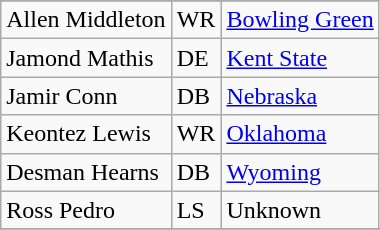<table class="wikitable sortable">
<tr>
</tr>
<tr>
<td>Allen Middleton</td>
<td>WR</td>
<td><a href='#'>Bowling Green</a></td>
</tr>
<tr>
<td>Jamond Mathis</td>
<td>DE</td>
<td><a href='#'>Kent State</a></td>
</tr>
<tr>
<td>Jamir Conn</td>
<td>DB</td>
<td><a href='#'>Nebraska</a></td>
</tr>
<tr>
<td>Keontez Lewis</td>
<td>WR</td>
<td><a href='#'>Oklahoma</a></td>
</tr>
<tr>
<td>Desman Hearns</td>
<td>DB</td>
<td><a href='#'>Wyoming</a></td>
</tr>
<tr>
<td>Ross Pedro</td>
<td>LS</td>
<td>Unknown</td>
</tr>
<tr>
</tr>
</table>
